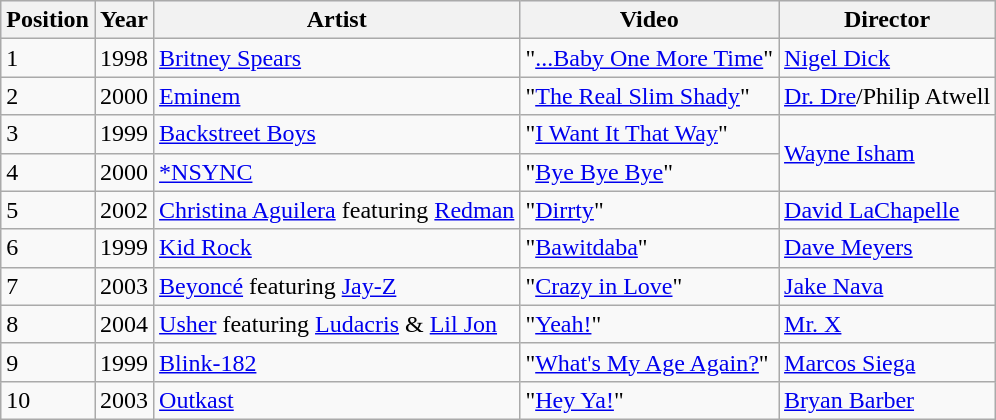<table class="wikitable">
<tr style="background:#f0f0ff;">
<th>Position</th>
<th>Year</th>
<th>Artist</th>
<th>Video</th>
<th>Director</th>
</tr>
<tr>
<td>1</td>
<td>1998</td>
<td><a href='#'>Britney Spears</a></td>
<td>"<a href='#'>...Baby One More Time</a>"</td>
<td><a href='#'>Nigel Dick</a></td>
</tr>
<tr>
<td>2</td>
<td>2000</td>
<td><a href='#'>Eminem</a></td>
<td>"<a href='#'>The Real Slim Shady</a>"</td>
<td><a href='#'>Dr. Dre</a>/Philip Atwell</td>
</tr>
<tr>
<td>3</td>
<td>1999</td>
<td><a href='#'>Backstreet Boys</a></td>
<td>"<a href='#'>I Want It That Way</a>"</td>
<td rowspan="2"><a href='#'>Wayne Isham</a></td>
</tr>
<tr>
<td>4</td>
<td>2000</td>
<td><a href='#'>*NSYNC</a></td>
<td>"<a href='#'>Bye Bye Bye</a>"</td>
</tr>
<tr>
<td>5</td>
<td>2002</td>
<td><a href='#'>Christina Aguilera</a> featuring <a href='#'>Redman</a></td>
<td>"<a href='#'>Dirrty</a>"</td>
<td><a href='#'>David LaChapelle</a></td>
</tr>
<tr>
<td>6</td>
<td>1999</td>
<td><a href='#'>Kid Rock</a></td>
<td>"<a href='#'>Bawitdaba</a>"</td>
<td><a href='#'>Dave Meyers</a></td>
</tr>
<tr>
<td>7</td>
<td>2003</td>
<td><a href='#'>Beyoncé</a> featuring <a href='#'>Jay-Z</a></td>
<td>"<a href='#'>Crazy in Love</a>"</td>
<td><a href='#'>Jake Nava</a></td>
</tr>
<tr>
<td>8</td>
<td>2004</td>
<td><a href='#'>Usher</a> featuring <a href='#'>Ludacris</a> & <a href='#'>Lil Jon</a></td>
<td>"<a href='#'>Yeah!</a>"</td>
<td><a href='#'>Mr. X</a></td>
</tr>
<tr>
<td>9</td>
<td>1999</td>
<td><a href='#'>Blink-182</a></td>
<td>"<a href='#'>What's My Age Again?</a>"</td>
<td><a href='#'>Marcos Siega</a></td>
</tr>
<tr>
<td>10</td>
<td>2003</td>
<td><a href='#'>Outkast</a></td>
<td>"<a href='#'>Hey Ya!</a>"</td>
<td><a href='#'>Bryan Barber</a></td>
</tr>
</table>
